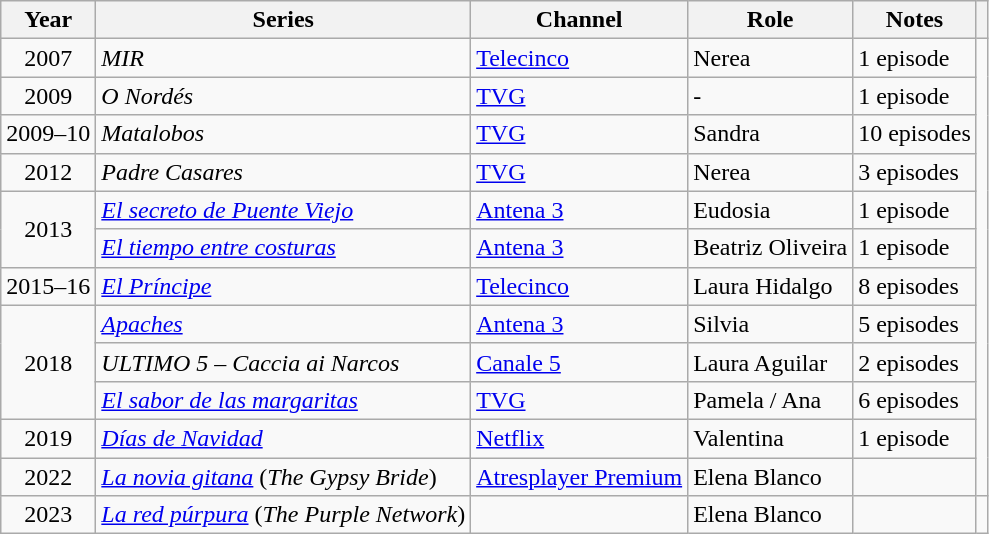<table class="wikitable">
<tr>
<th>Year</th>
<th>Series</th>
<th>Channel</th>
<th>Role</th>
<th>Notes</th>
<th></th>
</tr>
<tr>
<td align = "center">2007</td>
<td><em>MIR</em></td>
<td><a href='#'>Telecinco</a></td>
<td>Nerea</td>
<td>1 episode</td>
</tr>
<tr>
<td align = "center">2009</td>
<td><em>O Nordés</em></td>
<td><a href='#'>TVG</a></td>
<td>-</td>
<td>1 episode</td>
</tr>
<tr>
<td align = "center">2009–10</td>
<td><em>Matalobos</em></td>
<td><a href='#'>TVG</a></td>
<td>Sandra</td>
<td>10 episodes</td>
</tr>
<tr>
<td align = "center">2012</td>
<td><em>Padre Casares</em></td>
<td><a href='#'>TVG</a></td>
<td>Nerea</td>
<td>3 episodes</td>
</tr>
<tr>
<td align = "center" rowspan="2">2013</td>
<td><em><a href='#'>El secreto de Puente Viejo</a></em></td>
<td><a href='#'>Antena 3</a></td>
<td>Eudosia</td>
<td>1 episode</td>
</tr>
<tr>
<td><em><a href='#'>El tiempo entre costuras</a></em></td>
<td><a href='#'>Antena 3</a></td>
<td>Beatriz Oliveira</td>
<td>1 episode</td>
</tr>
<tr>
<td align = "center">2015–16</td>
<td><em><a href='#'>El Príncipe</a></em></td>
<td><a href='#'>Telecinco</a></td>
<td>Laura Hidalgo</td>
<td>8 episodes</td>
</tr>
<tr>
<td align = "center" rowspan="3">2018</td>
<td><em><a href='#'>Apaches</a></em></td>
<td><a href='#'>Antena 3</a></td>
<td>Silvia</td>
<td>5 episodes</td>
</tr>
<tr>
<td><em>ULTIMO 5 – Caccia ai Narcos</em></td>
<td><a href='#'>Canale 5</a></td>
<td>Laura Aguilar</td>
<td>2 episodes</td>
</tr>
<tr>
<td><em><a href='#'>El sabor de las margaritas</a></em></td>
<td><a href='#'>TVG</a></td>
<td>Pamela / Ana</td>
<td>6 episodes</td>
</tr>
<tr>
<td align = "center">2019</td>
<td><em><a href='#'>Días de Navidad</a></em></td>
<td><a href='#'>Netflix</a></td>
<td>Valentina</td>
<td>1 episode</td>
</tr>
<tr>
<td align = "center">2022</td>
<td><em><a href='#'>La novia gitana</a></em> (<em>The Gypsy Bride</em>)</td>
<td><a href='#'>Atresplayer Premium</a></td>
<td>Elena Blanco</td>
<td></td>
</tr>
<tr>
<td align = "center">2023</td>
<td><em><a href='#'>La red púrpura</a></em> (<em>The Purple Network</em>)</td>
<td></td>
<td>Elena Blanco</td>
<td></td>
<td align = "center"></td>
</tr>
</table>
